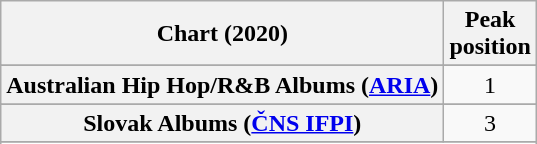<table class="wikitable sortable plainrowheaders" style="text-align:center">
<tr>
<th scope="col">Chart (2020)</th>
<th scope="col">Peak<br>position</th>
</tr>
<tr>
</tr>
<tr>
<th scope="row">Australian Hip Hop/R&B Albums (<a href='#'>ARIA</a>)</th>
<td>1</td>
</tr>
<tr>
</tr>
<tr>
</tr>
<tr>
</tr>
<tr>
</tr>
<tr>
</tr>
<tr>
</tr>
<tr>
</tr>
<tr>
</tr>
<tr>
</tr>
<tr>
</tr>
<tr>
</tr>
<tr>
</tr>
<tr>
</tr>
<tr>
</tr>
<tr>
<th scope="row">Slovak Albums (<a href='#'>ČNS IFPI</a>)</th>
<td>3</td>
</tr>
<tr>
</tr>
<tr>
</tr>
<tr>
</tr>
<tr>
</tr>
<tr>
</tr>
<tr>
</tr>
</table>
